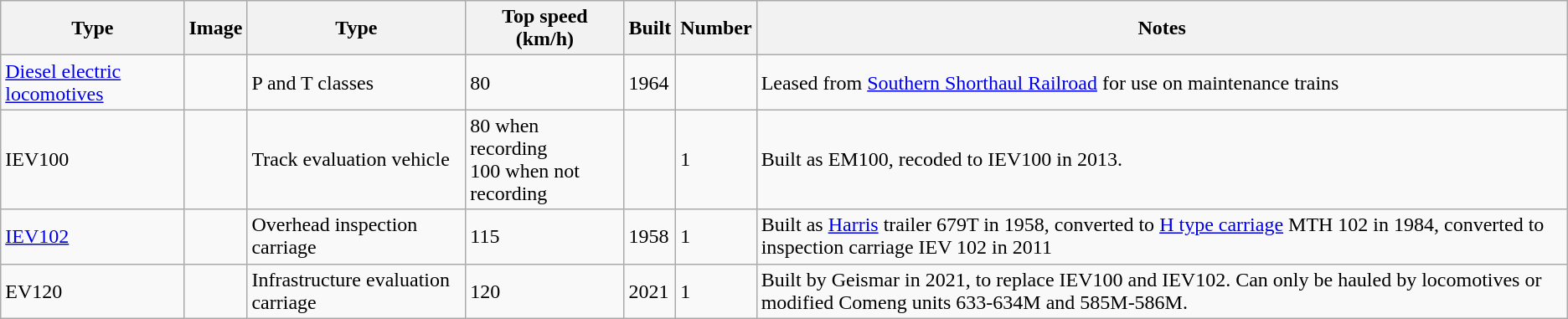<table class="wikitable sortable">
<tr>
<th>Type</th>
<th>Image</th>
<th>Type</th>
<th>Top speed<br>(km/h)</th>
<th>Built</th>
<th>Number</th>
<th>Notes</th>
</tr>
<tr>
<td><a href='#'>Diesel electric locomotives</a></td>
<td></td>
<td>P and T classes</td>
<td>80</td>
<td>1964</td>
<td></td>
<td>Leased from <a href='#'>Southern Shorthaul Railroad</a> for use on maintenance trains</td>
</tr>
<tr>
<td>IEV100</td>
<td></td>
<td>Track evaluation vehicle</td>
<td>80 when recording<br>100 when not recording</td>
<td></td>
<td>1</td>
<td>Built as EM100, recoded to IEV100 in 2013.</td>
</tr>
<tr>
<td><a href='#'>IEV102</a></td>
<td></td>
<td>Overhead inspection carriage</td>
<td>115</td>
<td>1958</td>
<td>1</td>
<td>Built as <a href='#'>Harris</a> trailer 679T in 1958, converted to <a href='#'>H type carriage</a> MTH 102 in 1984, converted to inspection carriage IEV 102 in 2011</td>
</tr>
<tr>
<td>EV120</td>
<td></td>
<td>Infrastructure evaluation carriage</td>
<td>120</td>
<td>2021</td>
<td>1</td>
<td>Built by Geismar in 2021, to replace IEV100 and IEV102. Can only be hauled by locomotives or modified Comeng units 633-634M and 585M-586M.</td>
</tr>
</table>
